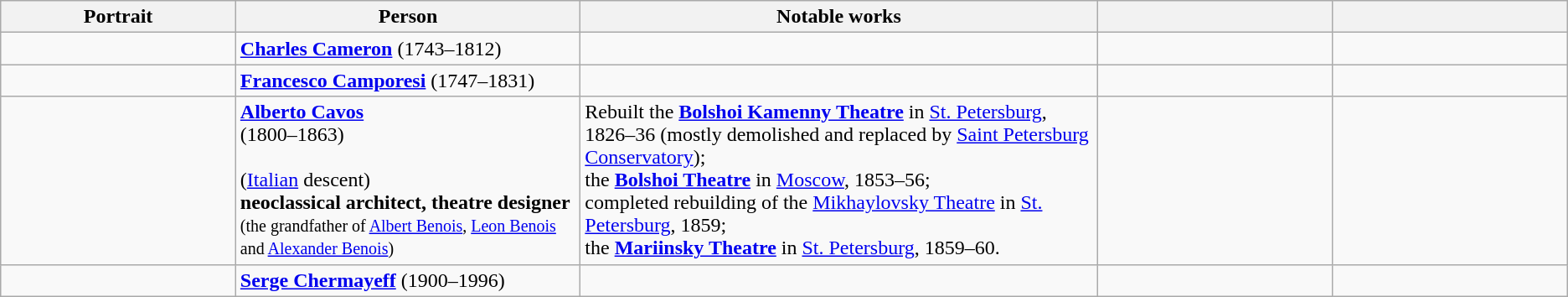<table class="wikitable">
<tr ">
<th style="width:15%;">Portrait</th>
<th style="width:22%;">Person</th>
<th style="width:33%;">Notable works</th>
<th style="width:15%;"></th>
<th style="width:15%;"></th>
</tr>
<tr>
<td></td>
<td><strong><a href='#'>Charles Cameron</a></strong> (1743–1812)</td>
<td></td>
<td></td>
<td></td>
</tr>
<tr>
<td></td>
<td><strong><a href='#'>Francesco Camporesi</a></strong> (1747–1831)</td>
<td></td>
<td></td>
<td></td>
</tr>
<tr>
<td></td>
<td><strong><a href='#'>Alberto Cavos</a></strong><br>(1800–1863)<br><br>(<a href='#'>Italian</a> descent)<br><strong>neoclassical architect, theatre designer</strong><br><small>(the grandfather of <a href='#'>Albert Benois</a>, <a href='#'>Leon Benois</a> and <a href='#'>Alexander Benois</a>)</small></td>
<td>Rebuilt the <strong><a href='#'>Bolshoi Kamenny Theatre</a></strong> in <a href='#'>St. Petersburg</a>, 1826–36 (mostly demolished and replaced by <a href='#'>Saint Petersburg Conservatory</a>);<br>the <strong><a href='#'>Bolshoi Theatre</a></strong> in <a href='#'>Moscow</a>, 1853–56;<br> completed rebuilding of the <a href='#'>Mikhaylovsky Theatre</a> in <a href='#'>St. Petersburg</a>, 1859;<br> the <strong><a href='#'>Mariinsky Theatre</a></strong> in <a href='#'>St. Petersburg</a>, 1859–60.</td>
<td></td>
<td></td>
</tr>
<tr>
<td></td>
<td><strong><a href='#'>Serge Chermayeff</a></strong> (1900–1996)<br></td>
<td></td>
<td></td>
<td></td>
</tr>
</table>
